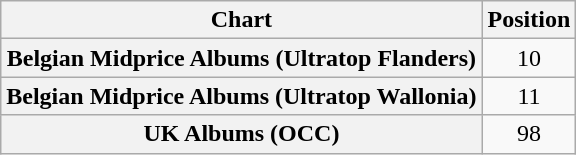<table class="wikitable sortable plainrowheaders" style="text-align:center">
<tr>
<th scope="col">Chart</th>
<th scope="col">Position</th>
</tr>
<tr>
<th scope="row">Belgian Midprice Albums (Ultratop Flanders)</th>
<td>10</td>
</tr>
<tr>
<th scope="row">Belgian Midprice Albums (Ultratop Wallonia)</th>
<td>11</td>
</tr>
<tr>
<th scope="row">UK Albums (OCC)</th>
<td>98</td>
</tr>
</table>
